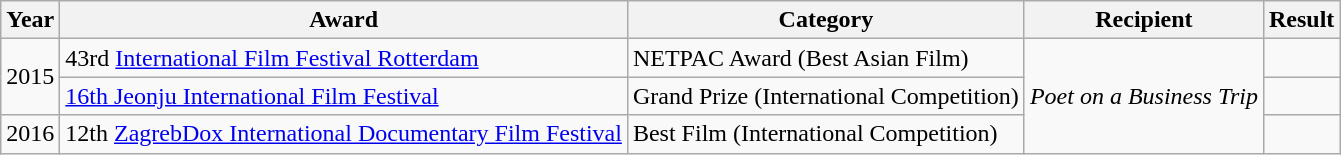<table class="wikitable">
<tr>
<th>Year</th>
<th>Award</th>
<th>Category</th>
<th>Recipient</th>
<th>Result</th>
</tr>
<tr>
<td rowspan=2>2015</td>
<td>43rd <a href='#'>International Film Festival Rotterdam</a></td>
<td>NETPAC Award (Best Asian Film)</td>
<td rowspan=3><em>Poet on a Business Trip</em></td>
<td></td>
</tr>
<tr>
<td><a href='#'>16th Jeonju International Film Festival</a></td>
<td>Grand Prize (International Competition)</td>
<td></td>
</tr>
<tr>
<td>2016</td>
<td>12th <a href='#'>ZagrebDox International Documentary Film Festival</a></td>
<td>Best Film (International Competition)</td>
<td></td>
</tr>
</table>
